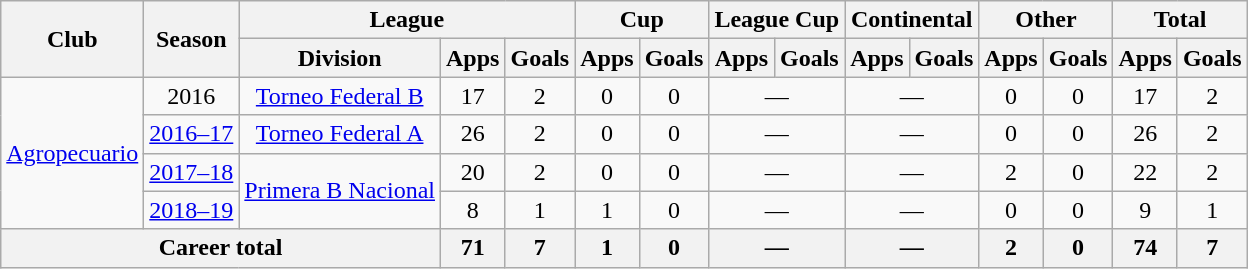<table class="wikitable" style="text-align:center">
<tr>
<th rowspan="2">Club</th>
<th rowspan="2">Season</th>
<th colspan="3">League</th>
<th colspan="2">Cup</th>
<th colspan="2">League Cup</th>
<th colspan="2">Continental</th>
<th colspan="2">Other</th>
<th colspan="2">Total</th>
</tr>
<tr>
<th>Division</th>
<th>Apps</th>
<th>Goals</th>
<th>Apps</th>
<th>Goals</th>
<th>Apps</th>
<th>Goals</th>
<th>Apps</th>
<th>Goals</th>
<th>Apps</th>
<th>Goals</th>
<th>Apps</th>
<th>Goals</th>
</tr>
<tr>
<td rowspan="4"><a href='#'>Agropecuario</a></td>
<td>2016</td>
<td rowspan="1"><a href='#'>Torneo Federal B</a></td>
<td>17</td>
<td>2</td>
<td>0</td>
<td>0</td>
<td colspan="2">—</td>
<td colspan="2">—</td>
<td>0</td>
<td>0</td>
<td>17</td>
<td>2</td>
</tr>
<tr>
<td><a href='#'>2016–17</a></td>
<td rowspan="1"><a href='#'>Torneo Federal A</a></td>
<td>26</td>
<td>2</td>
<td>0</td>
<td>0</td>
<td colspan="2">—</td>
<td colspan="2">—</td>
<td>0</td>
<td>0</td>
<td>26</td>
<td>2</td>
</tr>
<tr>
<td><a href='#'>2017–18</a></td>
<td rowspan="2"><a href='#'>Primera B Nacional</a></td>
<td>20</td>
<td>2</td>
<td>0</td>
<td>0</td>
<td colspan="2">—</td>
<td colspan="2">—</td>
<td>2</td>
<td>0</td>
<td>22</td>
<td>2</td>
</tr>
<tr>
<td><a href='#'>2018–19</a></td>
<td>8</td>
<td>1</td>
<td>1</td>
<td>0</td>
<td colspan="2">—</td>
<td colspan="2">—</td>
<td>0</td>
<td>0</td>
<td>9</td>
<td>1</td>
</tr>
<tr>
<th colspan="3">Career total</th>
<th>71</th>
<th>7</th>
<th>1</th>
<th>0</th>
<th colspan="2">—</th>
<th colspan="2">—</th>
<th>2</th>
<th>0</th>
<th>74</th>
<th>7</th>
</tr>
</table>
